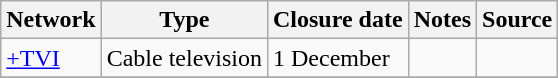<table class="wikitable sortable">
<tr>
<th>Network</th>
<th>Type</th>
<th>Closure date</th>
<th>Notes</th>
<th>Source</th>
</tr>
<tr>
<td><a href='#'>+TVI</a></td>
<td>Cable television</td>
<td>1 December</td>
<td></td>
<td></td>
</tr>
<tr>
</tr>
</table>
